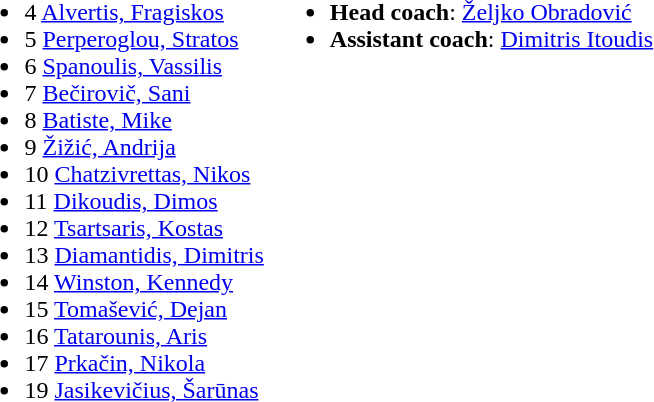<table>
<tr valign="top">
<td><br><ul><li>4  <a href='#'>Alvertis, Fragiskos</a></li><li>5  <a href='#'>Perperoglou, Stratos</a></li><li>6  <a href='#'>Spanoulis, Vassilis</a></li><li>7   <a href='#'>Bečirovič, Sani</a></li><li>8  <a href='#'>Batiste, Mike</a></li><li>9  <a href='#'>Žižić, Andrija</a></li><li>10  <a href='#'>Chatzivrettas, Nikos</a></li><li>11  <a href='#'>Dikoudis, Dimos</a></li><li>12  <a href='#'>Tsartsaris, Kostas</a></li><li>13  <a href='#'>Diamantidis, Dimitris</a></li><li>14  <a href='#'>Winston, Kennedy</a></li><li>15  <a href='#'>Tomašević, Dejan</a></li><li>16  <a href='#'>Tatarounis, Aris</a></li><li>17  <a href='#'>Prkačin, Nikola</a></li><li>19  <a href='#'>Jasikevičius, Šarūnas</a></li></ul></td>
<td><br><ul><li><strong>Head coach</strong>:  <a href='#'>Željko Obradović</a></li><li><strong>Assistant coach</strong>:  <a href='#'>Dimitris Itoudis</a></li></ul></td>
</tr>
</table>
